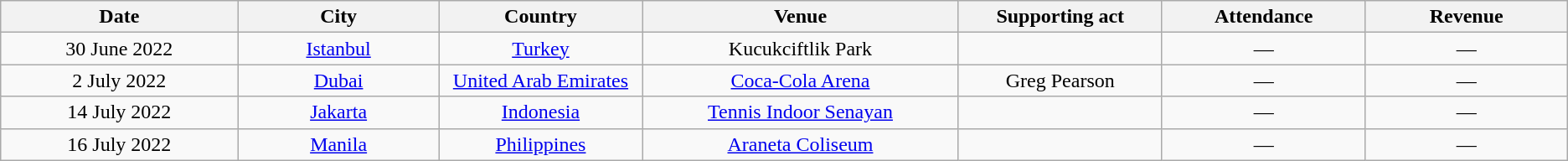<table class="wikitable plainrowheaders" style="text-align:center;">
<tr>
<th scope="col" style="width:12em;">Date</th>
<th scope="col" style="width:10em;">City</th>
<th scope="col" style="width:10em;">Country</th>
<th scope="col" style="width:16em;">Venue</th>
<th scope="col" style="width:10em;">Supporting act</th>
<th scope="col" style="width:10em;">Attendance</th>
<th scope="col" style="width:10em;">Revenue</th>
</tr>
<tr>
<td>30 June 2022</td>
<td><a href='#'>Istanbul</a></td>
<td><a href='#'>Turkey</a></td>
<td>Kucukciftlik Park</td>
<td></td>
<td>—</td>
<td>—</td>
</tr>
<tr>
<td>2 July 2022</td>
<td><a href='#'>Dubai</a></td>
<td><a href='#'>United Arab Emirates</a></td>
<td><a href='#'>Coca-Cola Arena</a></td>
<td>Greg Pearson</td>
<td>—</td>
<td>—</td>
</tr>
<tr>
<td>14 July 2022</td>
<td><a href='#'>Jakarta</a></td>
<td><a href='#'>Indonesia</a></td>
<td><a href='#'>Tennis Indoor Senayan</a></td>
<td></td>
<td>—</td>
<td>—</td>
</tr>
<tr>
<td>16 July 2022</td>
<td><a href='#'>Manila</a></td>
<td><a href='#'>Philippines</a></td>
<td><a href='#'>Araneta Coliseum</a></td>
<td></td>
<td>—</td>
<td>—</td>
</tr>
</table>
